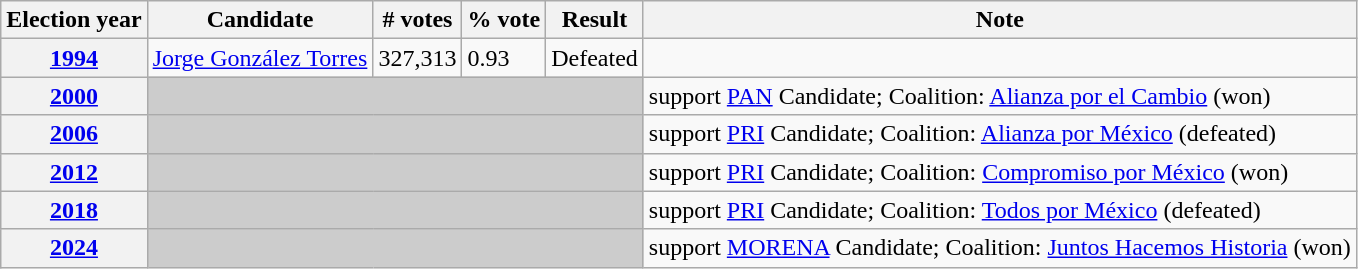<table class="wikitable">
<tr>
<th>Election year</th>
<th>Candidate</th>
<th># votes</th>
<th>% vote</th>
<th>Result</th>
<th>Note</th>
</tr>
<tr>
<th><a href='#'>1994</a></th>
<td><a href='#'>Jorge González Torres</a></td>
<td>327,313</td>
<td>0.93</td>
<td> Defeated</td>
<td></td>
</tr>
<tr>
<th><a href='#'>2000</a></th>
<td colspan="4" bgcolor="#cccccc"></td>
<td>support <a href='#'>PAN</a> Candidate; Coalition: <a href='#'>Alianza por el Cambio</a> (won)</td>
</tr>
<tr>
<th><a href='#'>2006</a></th>
<td colspan="4" bgcolor="#cccccc"></td>
<td>support <a href='#'>PRI</a> Candidate; Coalition: <a href='#'>Alianza por México</a> (defeated)</td>
</tr>
<tr>
<th><a href='#'>2012</a></th>
<td colspan="4" bgcolor="#cccccc"></td>
<td>support <a href='#'>PRI</a> Candidate; Coalition: <a href='#'>Compromiso por México</a> (won)</td>
</tr>
<tr>
<th><a href='#'>2018</a></th>
<td colspan="4" bgcolor="#cccccc"></td>
<td>support <a href='#'>PRI</a> Candidate; Coalition: <a href='#'>Todos por México</a> (defeated)</td>
</tr>
<tr>
<th><a href='#'>2024</a></th>
<td colspan="4" bgcolor="#cccccc"></td>
<td>support <a href='#'>MORENA</a> Candidate; Coalition: <a href='#'>Juntos Hacemos Historia</a> (won)</td>
</tr>
</table>
